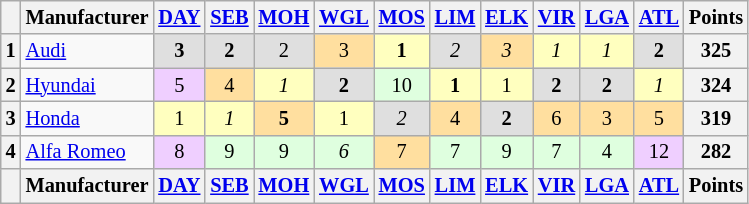<table class="wikitable" style="font-size:85%; text-align:center">
<tr style="background:#f9f9f9; vertical-align:top;">
<th valign=middle></th>
<th valign=middle>Manufacturer</th>
<th><a href='#'>DAY</a><br></th>
<th><a href='#'>SEB</a><br></th>
<th><a href='#'>MOH</a><br></th>
<th><a href='#'>WGL</a><br></th>
<th><a href='#'>MOS</a><br></th>
<th><a href='#'>LIM</a><br></th>
<th><a href='#'>ELK</a><br></th>
<th><a href='#'>VIR</a><br></th>
<th><a href='#'>LGA</a><br></th>
<th><a href='#'>ATL</a><br></th>
<th valign=middle>Points</th>
</tr>
<tr>
<th>1</th>
<td align=left> <a href='#'>Audi</a></td>
<td style="background:#dfdfdf;"><strong>3</strong></td>
<td style="background:#dfdfdf;"><strong>2</strong></td>
<td style="background:#dfdfdf;">2</td>
<td style="background:#ffdf9f;">3</td>
<td style="background:#ffffbf;"><strong>1</strong></td>
<td style="background:#dfdfdf;"><em>2</em></td>
<td style="background:#ffdf9f;"><em>3</em></td>
<td style="background:#ffffbf;"><em>1</em></td>
<td style="background:#ffffbf;"><em>1</em></td>
<td style="background:#dfdfdf;"><strong>2</strong></td>
<th>325</th>
</tr>
<tr>
<th>2</th>
<td align=left> <a href='#'>Hyundai</a></td>
<td style="background:#efcfff;">5</td>
<td style="background:#ffdf9f;">4</td>
<td style="background:#ffffbf;"><em>1</em></td>
<td style="background:#dfdfdf;"><strong>2</strong></td>
<td style="background:#dfffdf;">10</td>
<td style="background:#ffffbf;"><strong>1</strong></td>
<td style="background:#ffffbf;">1</td>
<td style="background:#dfdfdf;"><strong>2</strong></td>
<td style="background:#dfdfdf;"><strong>2</strong></td>
<td style="background:#ffffbf;"><em>1</em></td>
<th>324</th>
</tr>
<tr>
<th>3</th>
<td align=left> <a href='#'>Honda</a></td>
<td style="background:#ffffbf;">1</td>
<td style="background:#ffffbf;"><em>1</em></td>
<td style="background:#ffdf9f;"><strong>5</strong></td>
<td style="background:#ffffbf;">1</td>
<td style="background:#dfdfdf;"><em>2</em></td>
<td style="background:#ffdf9f;">4</td>
<td style="background:#dfdfdf;"><strong>2</strong></td>
<td style="background:#ffdf9f;">6</td>
<td style="background:#ffdf9f;">3</td>
<td style="background:#ffdf9f;">5</td>
<th>319</th>
</tr>
<tr>
<th>4</th>
<td align=left> <a href='#'>Alfa Romeo</a></td>
<td style="background:#efcfff;">8</td>
<td style="background:#dfffdf;">9</td>
<td style="background:#dfffdf;">9</td>
<td style="background:#dfffdf;"><em>6</em></td>
<td style="background:#ffdf9f;">7</td>
<td style="background:#dfffdf;">7</td>
<td style="background:#dfffdf;">9</td>
<td style="background:#dfffdf;">7</td>
<td style="background:#dfffdf;">4</td>
<td style="background:#efcfff;">12</td>
<th>282</th>
</tr>
<tr valign="top">
<th valign=middle></th>
<th valign=middle>Manufacturer</th>
<th><a href='#'>DAY</a><br></th>
<th><a href='#'>SEB</a><br></th>
<th><a href='#'>MOH</a><br></th>
<th><a href='#'>WGL</a><br></th>
<th><a href='#'>MOS</a><br></th>
<th><a href='#'>LIM</a><br></th>
<th><a href='#'>ELK</a><br></th>
<th><a href='#'>VIR</a><br></th>
<th><a href='#'>LGA</a><br></th>
<th><a href='#'>ATL</a><br></th>
<th valign=middle>Points</th>
</tr>
</table>
